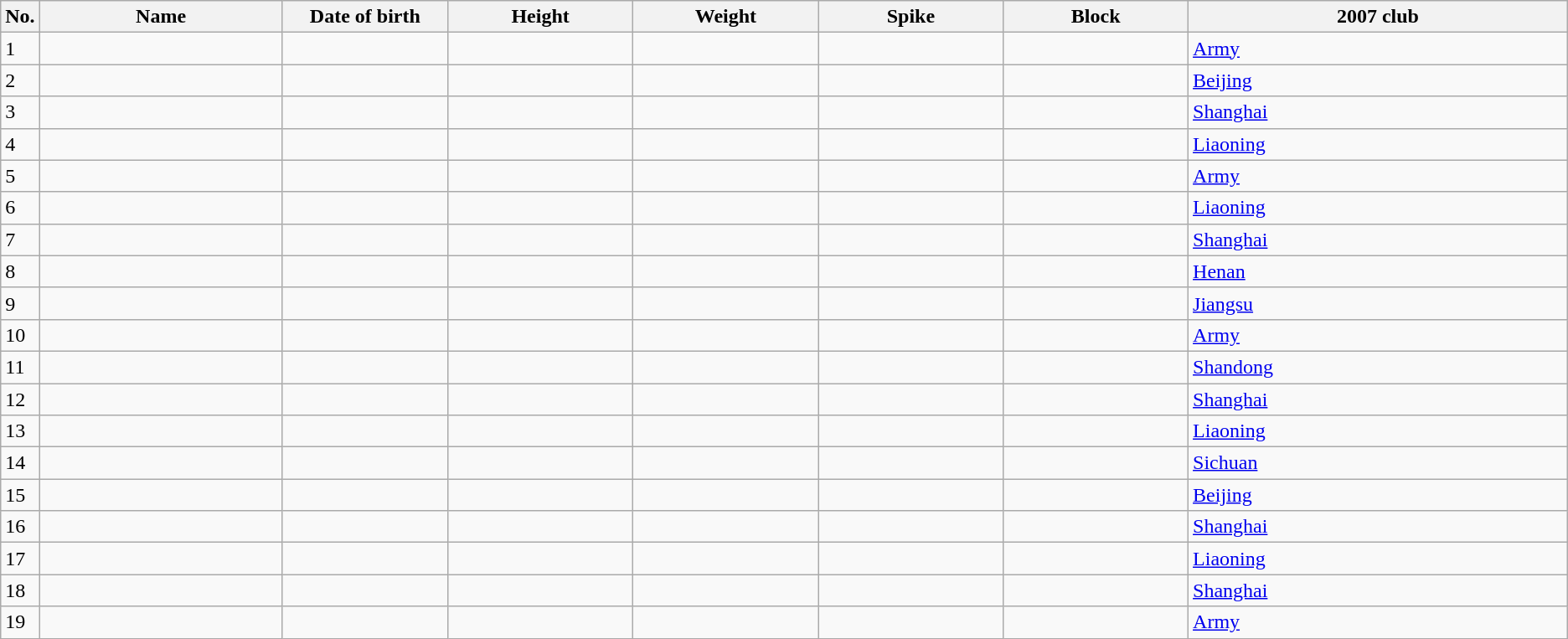<table class="wikitable sortable" style=font-size:100%; text-align:center;>
<tr>
<th>No.</th>
<th style=width:12em>Name</th>
<th style=width:8em>Date of birth</th>
<th style=width:9em>Height</th>
<th style=width:9em>Weight</th>
<th style=width:9em>Spike</th>
<th style=width:9em>Block</th>
<th style=width:19em>2007 club</th>
</tr>
<tr>
<td>1</td>
<td align=left></td>
<td align=right></td>
<td></td>
<td></td>
<td></td>
<td></td>
<td align=left><a href='#'>Army</a></td>
</tr>
<tr>
<td>2</td>
<td align=left></td>
<td align=right></td>
<td></td>
<td></td>
<td></td>
<td></td>
<td align=left><a href='#'>Beijing</a></td>
</tr>
<tr>
<td>3</td>
<td align=left></td>
<td align=right></td>
<td></td>
<td></td>
<td></td>
<td></td>
<td align=left><a href='#'>Shanghai</a></td>
</tr>
<tr>
<td>4</td>
<td align=left></td>
<td align=right></td>
<td></td>
<td></td>
<td></td>
<td></td>
<td align=left><a href='#'>Liaoning</a></td>
</tr>
<tr>
<td>5</td>
<td align=left></td>
<td align=right></td>
<td></td>
<td></td>
<td></td>
<td></td>
<td align=left><a href='#'>Army</a></td>
</tr>
<tr>
<td>6</td>
<td align=left></td>
<td align=right></td>
<td></td>
<td></td>
<td></td>
<td></td>
<td align=left><a href='#'>Liaoning</a></td>
</tr>
<tr>
<td>7</td>
<td align=left></td>
<td align=right></td>
<td></td>
<td></td>
<td></td>
<td></td>
<td align=left><a href='#'>Shanghai</a></td>
</tr>
<tr>
<td>8</td>
<td align=left></td>
<td align=right></td>
<td></td>
<td></td>
<td></td>
<td></td>
<td align=left><a href='#'>Henan</a></td>
</tr>
<tr>
<td>9</td>
<td align=left></td>
<td align=right></td>
<td></td>
<td></td>
<td></td>
<td></td>
<td align=left><a href='#'>Jiangsu</a></td>
</tr>
<tr>
<td>10</td>
<td align=left></td>
<td align=right></td>
<td></td>
<td></td>
<td></td>
<td></td>
<td align=left><a href='#'>Army</a></td>
</tr>
<tr>
<td>11</td>
<td align=left></td>
<td align=right></td>
<td></td>
<td></td>
<td></td>
<td></td>
<td align=left><a href='#'>Shandong</a></td>
</tr>
<tr>
<td>12</td>
<td align=left></td>
<td align=right></td>
<td></td>
<td></td>
<td></td>
<td></td>
<td align=left><a href='#'>Shanghai</a></td>
</tr>
<tr>
<td>13</td>
<td align=left></td>
<td align=right></td>
<td></td>
<td></td>
<td></td>
<td></td>
<td align=left><a href='#'>Liaoning</a></td>
</tr>
<tr>
<td>14</td>
<td align=left></td>
<td align=right></td>
<td></td>
<td></td>
<td></td>
<td></td>
<td align=left><a href='#'>Sichuan</a></td>
</tr>
<tr>
<td>15</td>
<td align=left></td>
<td align=right></td>
<td></td>
<td></td>
<td></td>
<td></td>
<td align=left><a href='#'>Beijing</a></td>
</tr>
<tr>
<td>16</td>
<td align=left></td>
<td align=right></td>
<td></td>
<td></td>
<td></td>
<td></td>
<td align=left><a href='#'>Shanghai</a></td>
</tr>
<tr>
<td>17</td>
<td align=left></td>
<td align=right></td>
<td></td>
<td></td>
<td></td>
<td></td>
<td align=left><a href='#'>Liaoning</a></td>
</tr>
<tr>
<td>18</td>
<td align=left></td>
<td align=right></td>
<td></td>
<td></td>
<td></td>
<td></td>
<td align=left><a href='#'>Shanghai</a></td>
</tr>
<tr>
<td>19</td>
<td align=left></td>
<td align=right></td>
<td></td>
<td></td>
<td></td>
<td></td>
<td align=left><a href='#'>Army</a></td>
</tr>
</table>
